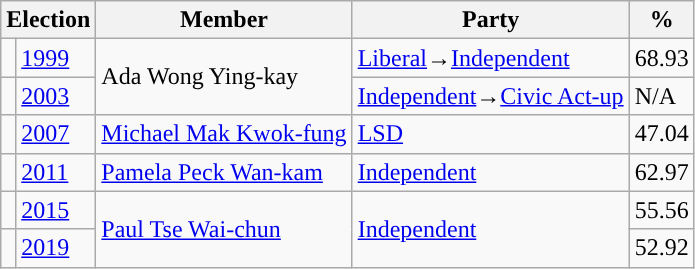<table class="wikitable">
<tr>
<th colspan="2">Election</th>
<th>Member</th>
<th>Party</th>
<th>%</th>
</tr>
<tr>
<td style="background-color: "></td>
<td><a href='#'>1999</a></td>
<td rowspan=2>Ada Wong Ying-kay</td>
<td><a href='#'>Liberal</a>→<a href='#'>Independent</a></td>
<td>68.93</td>
</tr>
<tr>
<td style="background-color: "></td>
<td><a href='#'>2003</a></td>
<td><a href='#'>Independent</a>→<a href='#'>Civic Act-up</a></td>
<td>N/A</td>
</tr>
<tr>
<td style="background-color: "></td>
<td><a href='#'>2007</a></td>
<td><a href='#'>Michael Mak Kwok-fung</a></td>
<td><a href='#'>LSD</a></td>
<td>47.04</td>
</tr>
<tr>
<td style="background-color: "></td>
<td><a href='#'>2011</a></td>
<td><a href='#'>Pamela Peck Wan-kam</a></td>
<td><a href='#'>Independent</a></td>
<td>62.97</td>
</tr>
<tr>
<td style="background-color: "></td>
<td><a href='#'>2015</a></td>
<td rowspan=2><a href='#'>Paul Tse Wai-chun</a></td>
<td rowspan=2><a href='#'>Independent</a></td>
<td>55.56</td>
</tr>
<tr>
<td style="background-color: "></td>
<td><a href='#'>2019</a></td>
<td>52.92</td>
</tr>
</table>
